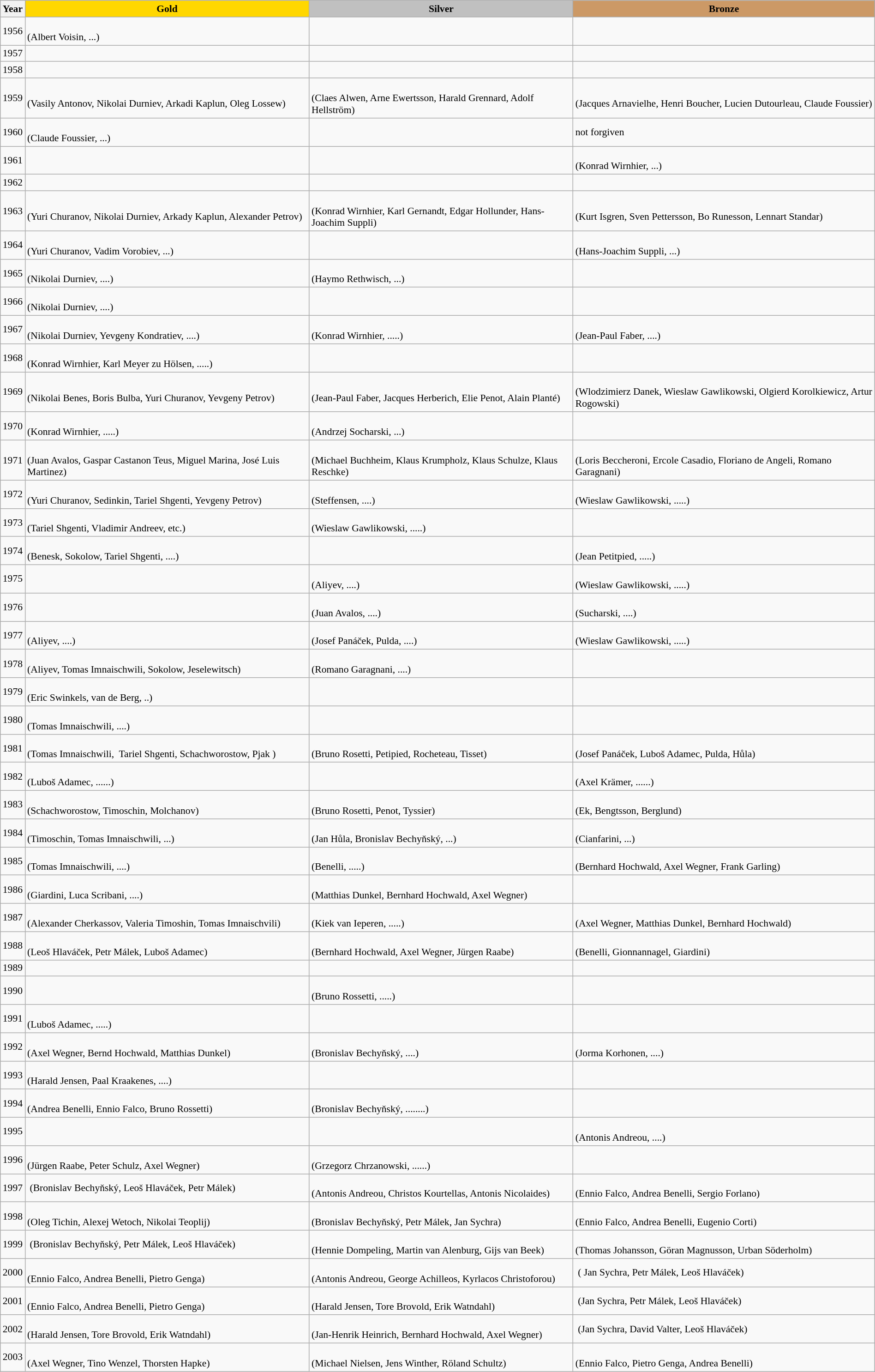<table class="wikitable" width=100% style="font-size:90%; text-align:left;">
<tr align=center>
<th>Year</th>
<td bgcolor=gold><strong>Gold</strong></td>
<td bgcolor=silver><strong>Silver</strong></td>
<td bgcolor=cc9966><strong>Bronze</strong></td>
</tr>
<tr>
<td>1956</td>
<td><br>(Albert Voisin, ...)</td>
<td></td>
<td></td>
</tr>
<tr>
<td>1957</td>
<td></td>
<td></td>
<td></td>
</tr>
<tr>
<td>1958</td>
<td></td>
<td></td>
<td></td>
</tr>
<tr>
<td>1959</td>
<td><br>(Vasily Antonov, Nikolai Durniev, Arkadi Kaplun, Oleg Lossew)</td>
<td><br>(Claes Alwen, Arne Ewertsson, Harald Grennard, Adolf Hellström)</td>
<td><br>(Jacques Arnavielhe, Henri Boucher, Lucien Dutourleau, Claude Foussier)</td>
</tr>
<tr>
<td>1960</td>
<td><br>(Claude Foussier, ...)</td>
<td></td>
<td>not forgiven</td>
</tr>
<tr>
<td>1961</td>
<td></td>
<td></td>
<td><br>(Konrad Wirnhier, ...)</td>
</tr>
<tr>
<td>1962</td>
<td></td>
<td></td>
<td></td>
</tr>
<tr>
<td>1963</td>
<td><br>(Yuri Churanov, Nikolai Durniev, Arkady Kaplun, Alexander Petrov)</td>
<td><br>(Konrad Wirnhier, Karl Gernandt, Edgar Hollunder, Hans-Joachim Suppli)</td>
<td><br>(Kurt Isgren, Sven Pettersson, Bo Runesson, Lennart Standar)</td>
</tr>
<tr>
<td>1964</td>
<td><br>(Yuri Churanov, Vadim Vorobiev, ...)</td>
<td></td>
<td><br>(Hans-Joachim Suppli, ...)</td>
</tr>
<tr>
<td>1965</td>
<td><br>(Nikolai Durniev, ....)</td>
<td><br>(Haymo Rethwisch, ...)</td>
<td></td>
</tr>
<tr>
<td>1966</td>
<td><br>(Nikolai Durniev, ....)</td>
<td></td>
<td></td>
</tr>
<tr>
<td>1967</td>
<td><br>(Nikolai Durniev, Yevgeny Kondratiev, ....)</td>
<td><br>(Konrad Wirnhier, .....)</td>
<td><br>(Jean-Paul Faber, ....)</td>
</tr>
<tr>
<td>1968</td>
<td><br>(Konrad Wirnhier, Karl Meyer zu Hölsen, .....)</td>
<td></td>
<td></td>
</tr>
<tr>
<td>1969</td>
<td><br>(Nikolai Benes, Boris Bulba, Yuri Churanov, Yevgeny Petrov)</td>
<td><br>(Jean-Paul Faber, Jacques Herberich, Elie Penot, Alain Planté)</td>
<td><br>(Wlodzimierz Danek, Wieslaw Gawlikowski, Olgierd Korolkiewicz, Artur Rogowski)</td>
</tr>
<tr>
<td>1970</td>
<td><br>(Konrad Wirnhier, .....)</td>
<td><br>(Andrzej Socharski, ...)</td>
<td></td>
</tr>
<tr>
<td>1971</td>
<td><br>(Juan Avalos, Gaspar Castanon Teus, Miguel Marina, José Luis Martinez)</td>
<td><br>(Michael Buchheim, Klaus Krumpholz, Klaus Schulze, Klaus Reschke)</td>
<td><br>(Loris Beccheroni, Ercole Casadio, Floriano de Angeli, Romano Garagnani)</td>
</tr>
<tr>
<td>1972</td>
<td><br>(Yuri Churanov, Sedinkin, Tariel Shgenti, Yevgeny Petrov)</td>
<td><br>(Steffensen, ....)</td>
<td><br>(Wieslaw Gawlikowski, .....)</td>
</tr>
<tr>
<td>1973</td>
<td><br>(Tariel Shgenti, Vladimir Andreev, etc.)</td>
<td><br>(Wieslaw Gawlikowski, .....)</td>
<td></td>
</tr>
<tr>
<td>1974</td>
<td><br>(Benesk, Sokolow, Tariel Shgenti, ....)</td>
<td></td>
<td><br>(Jean Petitpied, .....)</td>
</tr>
<tr>
<td>1975</td>
<td></td>
<td><br>(Aliyev, ....)</td>
<td><br>(Wieslaw Gawlikowski, .....)</td>
</tr>
<tr>
<td>1976</td>
<td></td>
<td><br>(Juan Avalos, ....)</td>
<td><br>(Sucharski, ....)</td>
</tr>
<tr>
<td>1977</td>
<td><br>(Aliyev, ....)</td>
<td><br>(Josef Panáček, Pulda, ....)</td>
<td><br>(Wieslaw Gawlikowski, .....)</td>
</tr>
<tr>
<td>1978</td>
<td><br>(Aliyev, Tomas Imnaischwili, Sokolow, Jeselewitsch)</td>
<td><br>(Romano Garagnani, ....)</td>
<td></td>
</tr>
<tr>
<td>1979</td>
<td><br>(Eric Swinkels, van de Berg, ..)</td>
<td></td>
<td></td>
</tr>
<tr>
<td>1980</td>
<td><br>(Tomas Imnaischwili, ....)</td>
<td></td>
<td></td>
</tr>
<tr>
<td>1981</td>
<td><br>(Tomas Imnaischwili,  Tariel Shgenti, Schachworostow, Pjak )</td>
<td><br>(Bruno Rosetti, Petipied, Rocheteau, Tisset)</td>
<td><br>(Josef Panáček, Luboš Adamec, Pulda, Hůla)</td>
</tr>
<tr>
<td>1982</td>
<td><br>(Luboš Adamec, ......)</td>
<td></td>
<td><br>(Axel Krämer, ......)</td>
</tr>
<tr>
<td>1983</td>
<td><br>(Schachworostow, Timoschin, Molchanov)</td>
<td><br>(Bruno Rosetti, Penot, Tyssier)</td>
<td><br>(Ek, Bengtsson, Berglund)</td>
</tr>
<tr>
<td>1984</td>
<td><br>(Timoschin, Tomas Imnaischwili, ...)</td>
<td><br>(Jan Hůla, Bronislav Bechyňský, ...)</td>
<td><br>(Cianfarini, ...)</td>
</tr>
<tr>
<td>1985</td>
<td><br>(Tomas Imnaischwili, ....)</td>
<td><br>(Benelli, .....)</td>
<td><br>(Bernhard Hochwald, Axel Wegner, Frank Garling)</td>
</tr>
<tr>
<td>1986</td>
<td><br>(Giardini, Luca Scribani, ....)</td>
<td><br>(Matthias Dunkel, Bernhard Hochwald, Axel Wegner)</td>
<td></td>
</tr>
<tr>
<td>1987</td>
<td><br>(Alexander Cherkassov, Valeria Timoshin, Tomas Imnaischvili)</td>
<td><br>(Kiek van Ieperen, .....)</td>
<td><br>(Axel Wegner, Matthias Dunkel, Bernhard Hochwald)</td>
</tr>
<tr>
<td>1988</td>
<td><br>(Leoš Hlaváček, Petr Málek, Luboš Adamec)</td>
<td><br>(Bernhard Hochwald, Axel Wegner, Jürgen Raabe)</td>
<td><br>(Benelli, Gionnannagel, Giardini)</td>
</tr>
<tr>
<td>1989</td>
<td></td>
<td></td>
<td></td>
</tr>
<tr>
<td>1990</td>
<td></td>
<td><br>(Bruno Rossetti, .....)</td>
<td></td>
</tr>
<tr>
<td>1991</td>
<td><br>(Luboš Adamec, .....)</td>
<td></td>
<td></td>
</tr>
<tr>
<td>1992</td>
<td><br>(Axel Wegner, Bernd Hochwald, Matthias Dunkel)</td>
<td><br>(Bronislav Bechyňský, ....)</td>
<td><br>(Jorma Korhonen, ....)</td>
</tr>
<tr>
<td>1993</td>
<td><br>(Harald Jensen, Paal Kraakenes, ....)</td>
<td></td>
<td></td>
</tr>
<tr>
<td>1994</td>
<td><br>(Andrea Benelli, Ennio Falco, Bruno Rossetti)</td>
<td><br>(Bronislav Bechyňský, ........)</td>
<td></td>
</tr>
<tr>
<td>1995</td>
<td></td>
<td></td>
<td><br>(Antonis Andreou, ....)</td>
</tr>
<tr>
<td>1996</td>
<td><br>(Jürgen Raabe, Peter Schulz, Axel Wegner)</td>
<td><br>(Grzegorz Chrzanowski, ......)</td>
<td></td>
</tr>
<tr>
<td>1997</td>
<td> (Bronislav Bechyňský, Leoš Hlaváček, Petr Málek)</td>
<td><br>(Antonis Andreou, Christos Kourtellas, Antonis Nicolaides)</td>
<td><br>(Ennio Falco, Andrea Benelli, Sergio Forlano)</td>
</tr>
<tr>
<td>1998</td>
<td><br>(Oleg Tichin, Alexej Wetoch, Nikolai Teoplij)</td>
<td><br>(Bronislav Bechyňský, Petr Málek, Jan Sychra)</td>
<td><br>(Ennio Falco, Andrea Benelli, Eugenio Corti)</td>
</tr>
<tr>
<td>1999</td>
<td> (Bronislav Bechyňský, Petr Málek, Leoš Hlaváček)</td>
<td><br>(Hennie Dompeling, Martin van Alenburg, Gijs van Beek)</td>
<td><br>(Thomas Johansson, Göran Magnusson, Urban Söderholm)</td>
</tr>
<tr>
<td>2000</td>
<td><br>(Ennio Falco, Andrea Benelli, Pietro Genga)</td>
<td><br>(Antonis Andreou, George Achilleos, Kyrlacos Christoforou)</td>
<td> ( Jan Sychra, Petr Málek, Leoš Hlaváček)</td>
</tr>
<tr>
<td>2001</td>
<td><br>(Ennio Falco, Andrea Benelli, Pietro Genga)</td>
<td><br>(Harald Jensen, Tore Brovold, Erik Watndahl)</td>
<td> (Jan Sychra, Petr Málek, Leoš Hlaváček)</td>
</tr>
<tr>
<td>2002</td>
<td><br>(Harald Jensen, Tore Brovold, Erik Watndahl)</td>
<td><br>(Jan-Henrik Heinrich, Bernhard Hochwald, Axel Wegner)</td>
<td> (Jan Sychra, David Valter, Leoš Hlaváček)</td>
</tr>
<tr>
<td>2003</td>
<td><br>(Axel Wegner, Tino Wenzel, Thorsten Hapke)</td>
<td><br>(Michael Nielsen, Jens Winther, Röland Schultz)</td>
<td><br>(Ennio Falco, Pietro Genga, Andrea Benelli)</td>
</tr>
</table>
